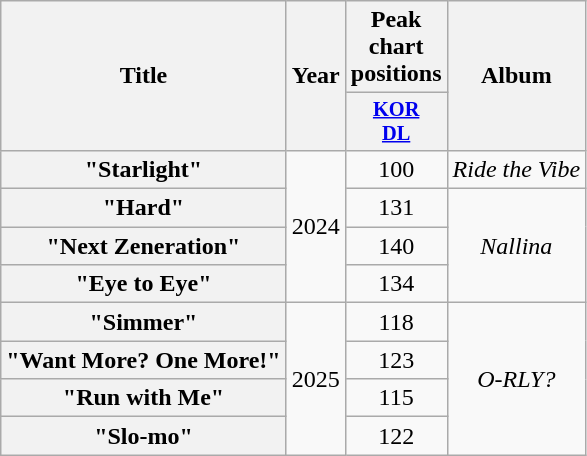<table class="wikitable plainrowheaders" style="text-align:center">
<tr>
<th scope="col" rowspan="2">Title</th>
<th scope="col" rowspan="2">Year</th>
<th scope="col" colspan="1">Peak chart positions</th>
<th scope="col" rowspan="2">Album</th>
</tr>
<tr>
<th scope="col" style="width:2.75em;font-size:85%"><a href='#'>KOR<br>DL</a><br></th>
</tr>
<tr>
<th scope="row">"Starlight"</th>
<td rowspan="4">2024</td>
<td>100</td>
<td><em>Ride the Vibe</em></td>
</tr>
<tr>
<th scope="row">"Hard"</th>
<td>131</td>
<td rowspan="3"><em>Nallina</em></td>
</tr>
<tr>
<th scope="row">"Next Zeneration"</th>
<td>140</td>
</tr>
<tr>
<th scope="row">"Eye to Eye"</th>
<td>134</td>
</tr>
<tr>
<th scope="row">"Simmer"</th>
<td rowspan="4">2025</td>
<td>118</td>
<td rowspan="4"><em>O-RLY?</em></td>
</tr>
<tr>
<th scope="row">"Want More? One More!"</th>
<td>123</td>
</tr>
<tr>
<th scope="row">"Run with Me"</th>
<td>115</td>
</tr>
<tr>
<th scope="row">"Slo-mo"</th>
<td>122</td>
</tr>
</table>
